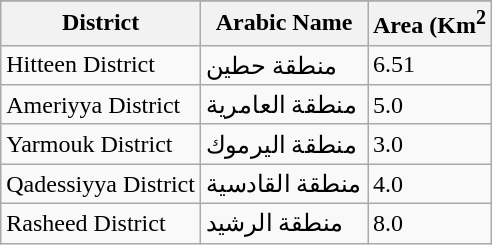<table class="wikitable">
<tr>
</tr>
<tr>
<th>District</th>
<th>Arabic Name</th>
<th>Area (Km<sup>2</sup></th>
</tr>
<tr>
<td>Hitteen District</td>
<td>منطقة حطين</td>
<td>6.51</td>
</tr>
<tr>
<td>Ameriyya District</td>
<td>منطقة العامرية</td>
<td>5.0</td>
</tr>
<tr>
<td>Yarmouk District</td>
<td>منطقة اليرموك</td>
<td>3.0</td>
</tr>
<tr>
<td>Qadessiyya District</td>
<td>منطقة القادسية</td>
<td>4.0</td>
</tr>
<tr>
<td>Rasheed District</td>
<td>منطقة الرشيد</td>
<td>8.0</td>
</tr>
</table>
